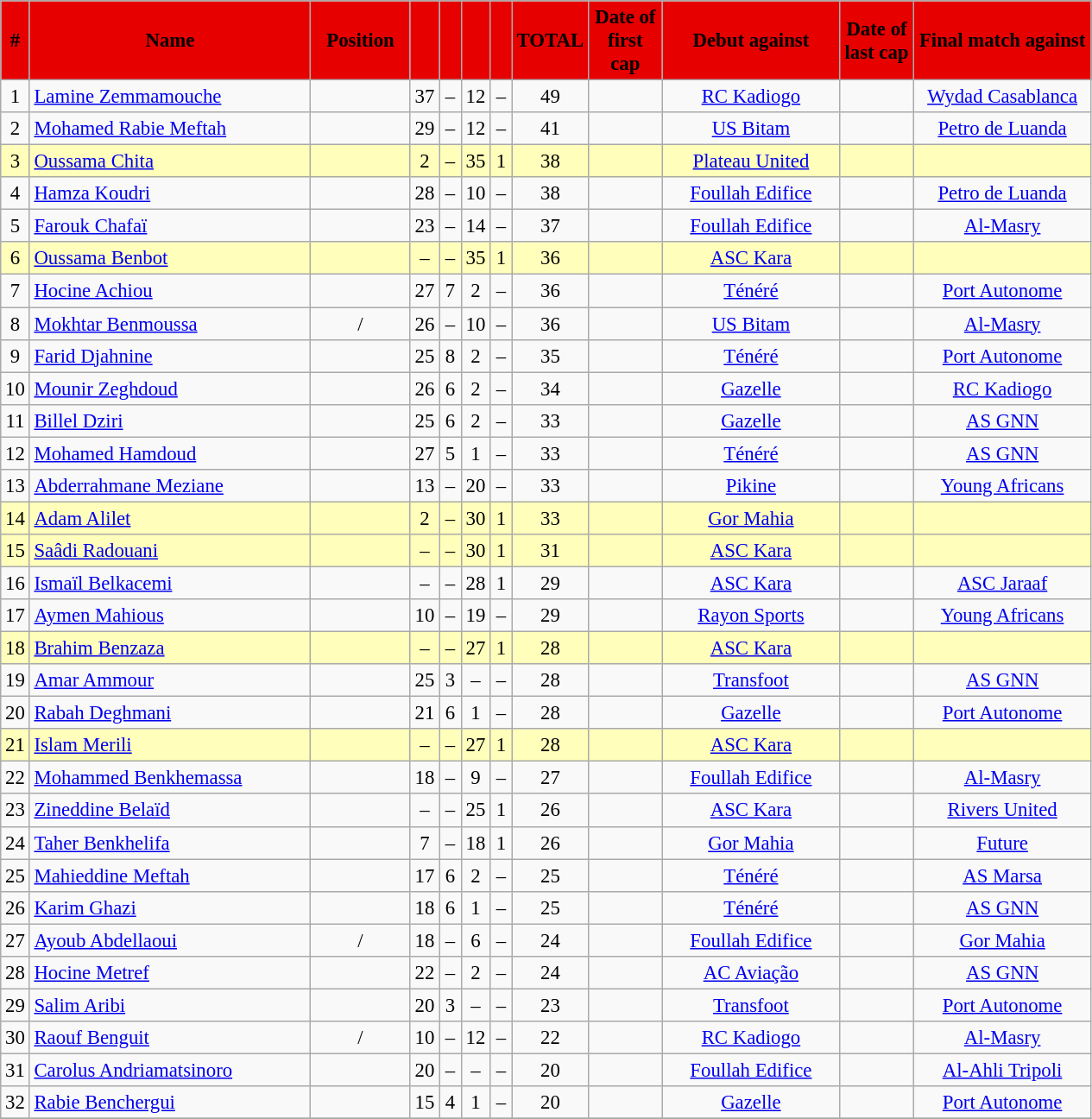<table border="0" class="wikitable" style="text-align:center;font-size:95%">
<tr>
<th scope=col style="color:#000000; background:#E60000;" width=10>#</th>
<th scope=col style="color:#000000; background:#E60000;" width=210>Name</th>
<th scope=col style="color:#000000; background:#E60000;" width=70>Position</th>
<th scope=col style="color:#000000; background:#E60000;" width=10><a href='#'></a></th>
<th scope=col style="color:#000000; background:#E60000;" width=10><a href='#'></a></th>
<th scope=col style="color:#000000; background:#E60000;" width=10><s><a href='#'></a></s> <a href='#'></a></th>
<th scope=col style="color:#000000; background:#E60000;" width=10><a href='#'></a></th>
<th scope=col style="color:#000000; background:#E60000;" width=10>TOTAL</th>
<th scope=col style="color:#000000; background:#E60000;" width=50>Date of first cap</th>
<th scope=col style="color:#000000; background:#E60000;" width=130>Debut against</th>
<th scope=col style="color:#000000; background:#E60000;" width=50>Date of last cap</th>
<th scope=col style="color:#000000; background:#E60000;" width=130>Final match against</th>
</tr>
<tr>
<td>1</td>
<td align="left"> <a href='#'>Lamine Zemmamouche</a></td>
<td></td>
<td>37</td>
<td>–</td>
<td>12</td>
<td>–</td>
<td>49</td>
<td></td>
<td><a href='#'>RC Kadiogo</a></td>
<td></td>
<td><a href='#'>Wydad Casablanca</a></td>
</tr>
<tr>
<td>2</td>
<td align="left"> <a href='#'>Mohamed Rabie Meftah</a></td>
<td></td>
<td>29</td>
<td>–</td>
<td>12</td>
<td>–</td>
<td>41</td>
<td></td>
<td><a href='#'>US Bitam</a></td>
<td></td>
<td><a href='#'>Petro de Luanda</a></td>
</tr>
<tr style="background:#ffb">
<td>3</td>
<td align="left"> <a href='#'>Oussama Chita</a></td>
<td></td>
<td>2</td>
<td>–</td>
<td>35</td>
<td>1</td>
<td>38</td>
<td></td>
<td><a href='#'>Plateau United</a></td>
<td></td>
<td></td>
</tr>
<tr>
<td>4</td>
<td align="left"> <a href='#'>Hamza Koudri</a></td>
<td></td>
<td>28</td>
<td>–</td>
<td>10</td>
<td>–</td>
<td>38</td>
<td></td>
<td><a href='#'>Foullah Edifice</a></td>
<td></td>
<td><a href='#'>Petro de Luanda</a></td>
</tr>
<tr>
<td>5</td>
<td align="left"> <a href='#'>Farouk Chafaï</a></td>
<td></td>
<td>23</td>
<td>–</td>
<td>14</td>
<td>–</td>
<td>37</td>
<td></td>
<td><a href='#'>Foullah Edifice</a></td>
<td></td>
<td><a href='#'>Al-Masry</a></td>
</tr>
<tr style="background:#ffb">
<td>6</td>
<td align="left"> <a href='#'>Oussama Benbot</a></td>
<td></td>
<td>–</td>
<td>–</td>
<td>35</td>
<td>1</td>
<td>36</td>
<td></td>
<td><a href='#'>ASC Kara</a></td>
<td></td>
<td></td>
</tr>
<tr>
<td>7</td>
<td align="left"> <a href='#'>Hocine Achiou</a></td>
<td></td>
<td>27</td>
<td>7</td>
<td>2</td>
<td>–</td>
<td>36</td>
<td></td>
<td><a href='#'>Ténéré</a></td>
<td></td>
<td><a href='#'>Port Autonome</a></td>
</tr>
<tr>
<td>8</td>
<td align="left"> <a href='#'>Mokhtar Benmoussa</a></td>
<td> / </td>
<td>26</td>
<td>–</td>
<td>10</td>
<td>–</td>
<td>36</td>
<td></td>
<td><a href='#'>US Bitam</a></td>
<td></td>
<td><a href='#'>Al-Masry</a></td>
</tr>
<tr>
<td>9</td>
<td align="left"> <a href='#'>Farid Djahnine</a></td>
<td></td>
<td>25</td>
<td>8</td>
<td>2</td>
<td>–</td>
<td>35</td>
<td></td>
<td><a href='#'>Ténéré</a></td>
<td></td>
<td><a href='#'>Port Autonome</a></td>
</tr>
<tr>
<td>10</td>
<td align="left"> <a href='#'>Mounir Zeghdoud</a></td>
<td></td>
<td>26</td>
<td>6</td>
<td>2</td>
<td>–</td>
<td>34</td>
<td></td>
<td><a href='#'>Gazelle</a></td>
<td></td>
<td><a href='#'>RC Kadiogo</a></td>
</tr>
<tr>
<td>11</td>
<td align="left"> <a href='#'>Billel Dziri</a></td>
<td></td>
<td>25</td>
<td>6</td>
<td>2</td>
<td>–</td>
<td>33</td>
<td></td>
<td><a href='#'>Gazelle</a></td>
<td></td>
<td><a href='#'>AS GNN</a></td>
</tr>
<tr>
<td>12</td>
<td align="left"> <a href='#'>Mohamed Hamdoud</a></td>
<td></td>
<td>27</td>
<td>5</td>
<td>1</td>
<td>–</td>
<td>33</td>
<td></td>
<td><a href='#'>Ténéré</a></td>
<td></td>
<td><a href='#'>AS GNN</a></td>
</tr>
<tr>
<td>13</td>
<td align="left"> <a href='#'>Abderrahmane Meziane</a></td>
<td></td>
<td>13</td>
<td>–</td>
<td>20</td>
<td>–</td>
<td>33</td>
<td></td>
<td><a href='#'>Pikine</a></td>
<td></td>
<td><a href='#'>Young Africans</a></td>
</tr>
<tr style="background:#ffb">
<td>14</td>
<td align="left"> <a href='#'>Adam Alilet</a></td>
<td></td>
<td>2</td>
<td>–</td>
<td>30</td>
<td>1</td>
<td>33</td>
<td></td>
<td><a href='#'>Gor Mahia</a></td>
<td></td>
<td></td>
</tr>
<tr style="background:#ffb">
<td>15</td>
<td align="left"> <a href='#'>Saâdi Radouani</a></td>
<td></td>
<td>–</td>
<td>–</td>
<td>30</td>
<td>1</td>
<td>31</td>
<td></td>
<td><a href='#'>ASC Kara</a></td>
<td></td>
<td></td>
</tr>
<tr>
<td>16</td>
<td align="left"> <a href='#'>Ismaïl Belkacemi</a></td>
<td></td>
<td>–</td>
<td>–</td>
<td>28</td>
<td>1</td>
<td>29</td>
<td></td>
<td><a href='#'>ASC Kara</a></td>
<td></td>
<td><a href='#'>ASC Jaraaf</a></td>
</tr>
<tr>
<td>17</td>
<td align="left"> <a href='#'>Aymen Mahious</a></td>
<td></td>
<td>10</td>
<td>–</td>
<td>19</td>
<td>–</td>
<td>29</td>
<td></td>
<td><a href='#'>Rayon Sports</a></td>
<td></td>
<td><a href='#'>Young Africans</a></td>
</tr>
<tr style="background:#ffb">
<td>18</td>
<td align="left"> <a href='#'>Brahim Benzaza</a></td>
<td></td>
<td>–</td>
<td>–</td>
<td>27</td>
<td>1</td>
<td>28</td>
<td></td>
<td><a href='#'>ASC Kara</a></td>
<td></td>
<td></td>
</tr>
<tr>
<td>19</td>
<td align="left"> <a href='#'>Amar Ammour</a></td>
<td></td>
<td>25</td>
<td>3</td>
<td>–</td>
<td>–</td>
<td>28</td>
<td></td>
<td><a href='#'>Transfoot</a></td>
<td></td>
<td><a href='#'>AS GNN</a></td>
</tr>
<tr>
<td>20</td>
<td align="left"> <a href='#'>Rabah Deghmani</a></td>
<td></td>
<td>21</td>
<td>6</td>
<td>1</td>
<td>–</td>
<td>28</td>
<td></td>
<td><a href='#'>Gazelle</a></td>
<td></td>
<td><a href='#'>Port Autonome</a></td>
</tr>
<tr style="background:#ffb">
<td>21</td>
<td align="left"> <a href='#'>Islam Merili</a></td>
<td></td>
<td>–</td>
<td>–</td>
<td>27</td>
<td>1</td>
<td>28</td>
<td></td>
<td><a href='#'>ASC Kara</a></td>
<td></td>
<td></td>
</tr>
<tr>
<td>22</td>
<td align="left"> <a href='#'>Mohammed Benkhemassa</a></td>
<td></td>
<td>18</td>
<td>–</td>
<td>9</td>
<td>–</td>
<td>27</td>
<td></td>
<td><a href='#'>Foullah Edifice</a></td>
<td></td>
<td><a href='#'>Al-Masry</a></td>
</tr>
<tr>
<td>23</td>
<td align="left"> <a href='#'>Zineddine Belaïd</a></td>
<td></td>
<td>–</td>
<td>–</td>
<td>25</td>
<td>1</td>
<td>26</td>
<td></td>
<td><a href='#'>ASC Kara</a></td>
<td></td>
<td><a href='#'>Rivers United</a></td>
</tr>
<tr>
<td>24</td>
<td align="left"> <a href='#'>Taher Benkhelifa</a></td>
<td></td>
<td>7</td>
<td>–</td>
<td>18</td>
<td>1</td>
<td>26</td>
<td></td>
<td><a href='#'>Gor Mahia</a></td>
<td></td>
<td><a href='#'>Future</a></td>
</tr>
<tr>
<td>25</td>
<td align="left"> <a href='#'>Mahieddine Meftah</a></td>
<td></td>
<td>17</td>
<td>6</td>
<td>2</td>
<td>–</td>
<td>25</td>
<td></td>
<td><a href='#'>Ténéré</a></td>
<td></td>
<td><a href='#'>AS Marsa</a></td>
</tr>
<tr>
<td>26</td>
<td align="left"> <a href='#'>Karim Ghazi</a></td>
<td></td>
<td>18</td>
<td>6</td>
<td>1</td>
<td>–</td>
<td>25</td>
<td></td>
<td><a href='#'>Ténéré</a></td>
<td></td>
<td><a href='#'>AS GNN</a></td>
</tr>
<tr>
<td>27</td>
<td align="left"> <a href='#'>Ayoub Abdellaoui</a></td>
<td> / </td>
<td>18</td>
<td>–</td>
<td>6</td>
<td>–</td>
<td>24</td>
<td></td>
<td><a href='#'>Foullah Edifice</a></td>
<td></td>
<td><a href='#'>Gor Mahia</a></td>
</tr>
<tr>
<td>28</td>
<td align="left"> <a href='#'>Hocine Metref</a></td>
<td></td>
<td>22</td>
<td>–</td>
<td>2</td>
<td>–</td>
<td>24</td>
<td></td>
<td><a href='#'>AC Aviação</a></td>
<td></td>
<td><a href='#'>AS GNN</a></td>
</tr>
<tr>
<td>29</td>
<td align="left"> <a href='#'>Salim Aribi</a></td>
<td></td>
<td>20</td>
<td>3</td>
<td>–</td>
<td>–</td>
<td>23</td>
<td></td>
<td><a href='#'>Transfoot</a></td>
<td></td>
<td><a href='#'>Port Autonome</a></td>
</tr>
<tr>
<td>30</td>
<td align="left"> <a href='#'>Raouf Benguit</a></td>
<td> / </td>
<td>10</td>
<td>–</td>
<td>12</td>
<td>–</td>
<td>22</td>
<td></td>
<td><a href='#'>RC Kadiogo</a></td>
<td></td>
<td><a href='#'>Al-Masry</a></td>
</tr>
<tr>
<td>31</td>
<td align="left"> <a href='#'>Carolus Andriamatsinoro</a></td>
<td></td>
<td>20</td>
<td>–</td>
<td>–</td>
<td>–</td>
<td>20</td>
<td></td>
<td><a href='#'>Foullah Edifice</a></td>
<td></td>
<td><a href='#'>Al-Ahli Tripoli</a></td>
</tr>
<tr>
<td>32</td>
<td align="left"> <a href='#'>Rabie Benchergui</a></td>
<td></td>
<td>15</td>
<td>4</td>
<td>1</td>
<td>–</td>
<td>20</td>
<td></td>
<td><a href='#'>Gazelle</a></td>
<td></td>
<td><a href='#'>Port Autonome</a></td>
</tr>
<tr>
</tr>
</table>
